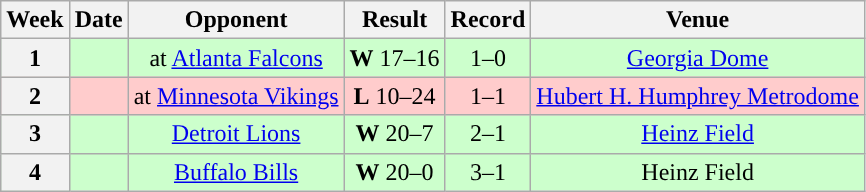<table class="wikitable" style="text-align:center">
<tr>
<th>Week</th>
<th>Date</th>
<th>Opponent</th>
<th>Result</th>
<th>Record</th>
<th>Venue</th>
</tr>
<tr style="background: #cfc;">
<th>1</th>
<td></td>
<td>at <a href='#'>Atlanta Falcons</a></td>
<td><strong>W</strong> 17–16</td>
<td>1–0</td>
<td><a href='#'>Georgia Dome</a></td>
</tr>
<tr style="background: #fcc;">
<th>2</th>
<td></td>
<td>at <a href='#'>Minnesota Vikings</a></td>
<td><strong>L</strong> 10–24</td>
<td>1–1</td>
<td><a href='#'>Hubert H. Humphrey Metrodome</a></td>
</tr>
<tr style="background: #cfc;">
<th>3</th>
<td></td>
<td><a href='#'>Detroit Lions</a></td>
<td><strong>W</strong> 20–7</td>
<td>2–1</td>
<td><a href='#'>Heinz Field</a></td>
</tr>
<tr style="background: #cfc;">
<th>4</th>
<td></td>
<td><a href='#'>Buffalo Bills</a></td>
<td><strong>W</strong> 20–0</td>
<td>3–1</td>
<td>Heinz Field</td>
</tr>
</table>
